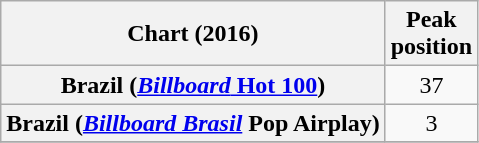<table class="wikitable sortable plainrowheaders" style="text-align:center;">
<tr>
<th>Chart (2016)</th>
<th>Peak<br>position</th>
</tr>
<tr>
<th scope="row">Brazil (<a href='#'><em>Billboard</em> Hot 100</a>)</th>
<td>37</td>
</tr>
<tr>
<th scope="row">Brazil (<em><a href='#'>Billboard Brasil</a></em> Pop Airplay)</th>
<td>3</td>
</tr>
<tr>
</tr>
</table>
